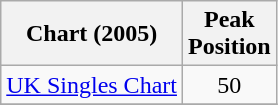<table class="wikitable">
<tr>
<th align="left">Chart (2005)</th>
<th align="left">Peak<br>Position</th>
</tr>
<tr>
<td align="left"><a href='#'>UK Singles Chart</a></td>
<td align="center">50</td>
</tr>
<tr>
</tr>
</table>
